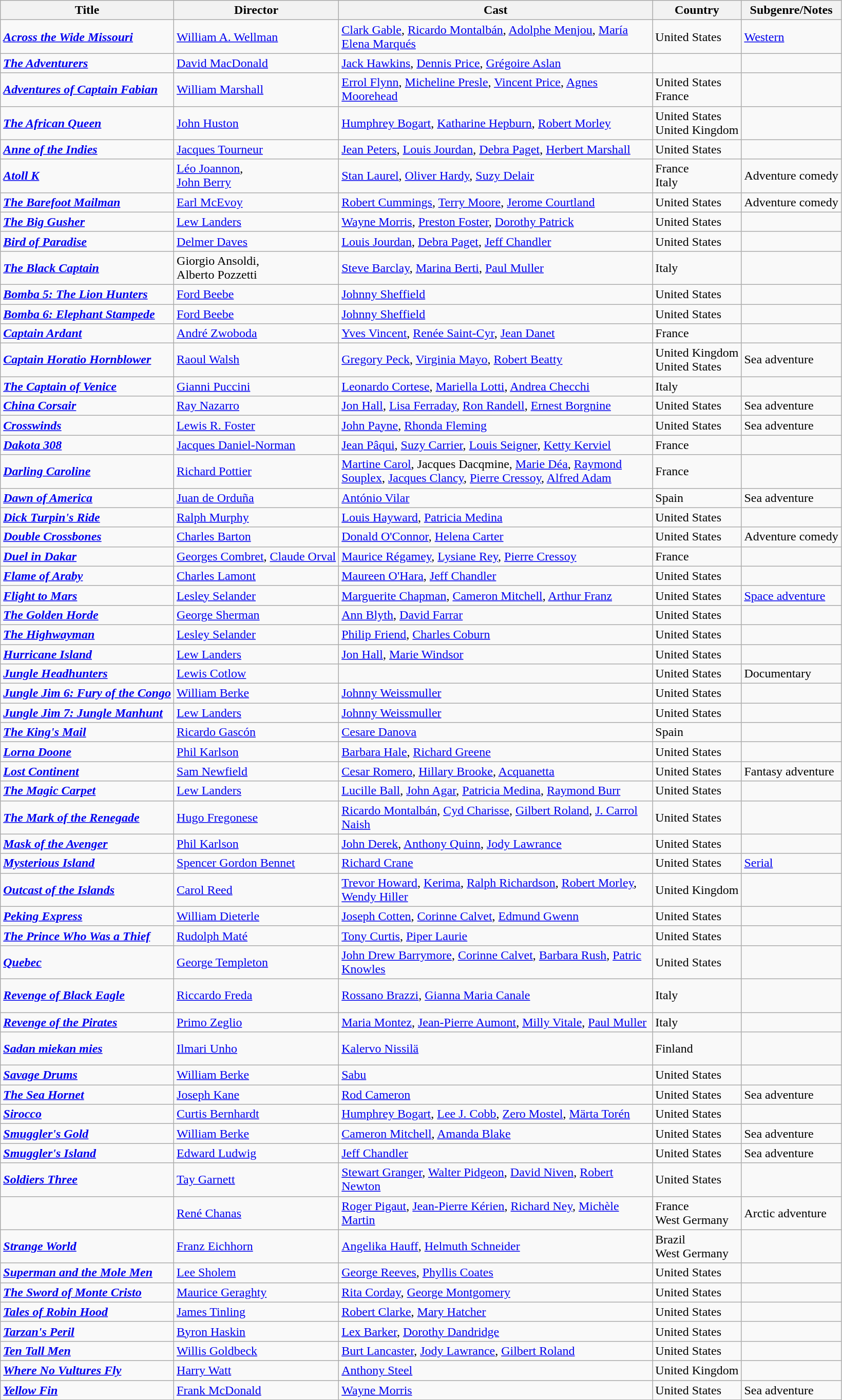<table class="wikitable">
<tr>
<th>Title</th>
<th>Director</th>
<th style="width: 400px;">Cast</th>
<th>Country</th>
<th>Subgenre/Notes</th>
</tr>
<tr>
<td><strong><em><a href='#'>Across the Wide Missouri</a></em></strong></td>
<td><a href='#'>William A. Wellman</a></td>
<td><a href='#'>Clark Gable</a>, <a href='#'>Ricardo Montalbán</a>, <a href='#'>Adolphe Menjou</a>, <a href='#'>María Elena Marqués</a></td>
<td>United States</td>
<td><a href='#'>Western</a></td>
</tr>
<tr>
<td><strong><em><a href='#'>The Adventurers</a></em></strong></td>
<td><a href='#'>David MacDonald</a></td>
<td><a href='#'>Jack Hawkins</a>, <a href='#'>Dennis Price</a>, <a href='#'>Grégoire Aslan</a></td>
<td></td>
<td></td>
</tr>
<tr>
<td><strong><em><a href='#'>Adventures of Captain Fabian</a></em></strong></td>
<td><a href='#'>William Marshall</a></td>
<td><a href='#'>Errol Flynn</a>, <a href='#'>Micheline Presle</a>, <a href='#'>Vincent Price</a>, <a href='#'>Agnes Moorehead</a></td>
<td>United States<br>France</td>
<td></td>
</tr>
<tr>
<td><strong><em><a href='#'>The African Queen</a></em></strong></td>
<td><a href='#'>John Huston</a></td>
<td><a href='#'>Humphrey Bogart</a>, <a href='#'>Katharine Hepburn</a>, <a href='#'>Robert Morley</a></td>
<td>United States<br>United Kingdom</td>
<td></td>
</tr>
<tr>
<td><strong><em><a href='#'>Anne of the Indies</a></em></strong></td>
<td><a href='#'>Jacques Tourneur</a></td>
<td><a href='#'>Jean Peters</a>, <a href='#'>Louis Jourdan</a>, <a href='#'>Debra Paget</a>, <a href='#'>Herbert Marshall</a></td>
<td>United States</td>
<td></td>
</tr>
<tr>
<td><strong><em><a href='#'>Atoll K</a></em></strong></td>
<td><a href='#'>Léo Joannon</a>,<br><a href='#'>John Berry</a></td>
<td><a href='#'>Stan Laurel</a>, <a href='#'>Oliver Hardy</a>, <a href='#'>Suzy Delair</a></td>
<td>France<br>Italy</td>
<td>Adventure comedy</td>
</tr>
<tr>
<td><strong><em><a href='#'>The Barefoot Mailman</a></em></strong></td>
<td><a href='#'>Earl McEvoy</a></td>
<td><a href='#'>Robert Cummings</a>, <a href='#'>Terry Moore</a>, <a href='#'>Jerome Courtland</a></td>
<td>United States</td>
<td>Adventure comedy</td>
</tr>
<tr>
<td><strong><em><a href='#'>The Big Gusher</a></em></strong></td>
<td><a href='#'>Lew Landers</a></td>
<td><a href='#'>Wayne Morris</a>, <a href='#'>Preston Foster</a>, <a href='#'>Dorothy Patrick</a></td>
<td>United States</td>
<td></td>
</tr>
<tr>
<td><strong><em><a href='#'>Bird of Paradise</a></em></strong></td>
<td><a href='#'>Delmer Daves</a></td>
<td><a href='#'>Louis Jourdan</a>, <a href='#'>Debra Paget</a>, <a href='#'>Jeff Chandler</a></td>
<td>United States</td>
<td></td>
</tr>
<tr>
<td><strong><em><a href='#'>The Black Captain</a></em></strong></td>
<td>Giorgio Ansoldi,<br>Alberto Pozzetti</td>
<td><a href='#'>Steve Barclay</a>, <a href='#'>Marina Berti</a>, <a href='#'>Paul Muller</a></td>
<td>Italy</td>
<td></td>
</tr>
<tr>
<td><strong><em><a href='#'>Bomba 5: The Lion Hunters</a></em></strong></td>
<td><a href='#'>Ford Beebe</a></td>
<td><a href='#'>Johnny Sheffield</a></td>
<td>United States</td>
<td></td>
</tr>
<tr>
<td><strong><em><a href='#'>Bomba 6: Elephant Stampede</a></em></strong></td>
<td><a href='#'>Ford Beebe</a></td>
<td><a href='#'>Johnny Sheffield</a></td>
<td>United States</td>
<td></td>
</tr>
<tr>
<td><strong><em><a href='#'>Captain Ardant</a></em></strong></td>
<td><a href='#'>André Zwoboda</a></td>
<td><a href='#'>Yves Vincent</a>, <a href='#'>Renée Saint-Cyr</a>, <a href='#'>Jean Danet</a></td>
<td>France</td>
<td></td>
</tr>
<tr>
<td><strong><em><a href='#'>Captain Horatio Hornblower</a></em></strong></td>
<td><a href='#'>Raoul Walsh</a></td>
<td><a href='#'>Gregory Peck</a>, <a href='#'>Virginia Mayo</a>, <a href='#'>Robert Beatty</a></td>
<td>United Kingdom<br>United States</td>
<td>Sea adventure</td>
</tr>
<tr>
<td><strong><em><a href='#'>The Captain of Venice</a></em></strong></td>
<td><a href='#'>Gianni Puccini</a></td>
<td><a href='#'>Leonardo Cortese</a>, <a href='#'>Mariella Lotti</a>, <a href='#'>Andrea Checchi</a></td>
<td>Italy</td>
<td><br></td>
</tr>
<tr>
<td><strong><em><a href='#'>China Corsair</a></em></strong></td>
<td><a href='#'>Ray Nazarro</a></td>
<td><a href='#'>Jon Hall</a>, <a href='#'>Lisa Ferraday</a>, <a href='#'>Ron Randell</a>, <a href='#'>Ernest Borgnine</a></td>
<td>United States</td>
<td>Sea adventure</td>
</tr>
<tr>
<td><strong><em><a href='#'>Crosswinds</a></em></strong></td>
<td><a href='#'>Lewis R. Foster</a></td>
<td><a href='#'>John Payne</a>, <a href='#'>Rhonda Fleming</a></td>
<td>United States</td>
<td>Sea adventure</td>
</tr>
<tr>
<td><strong><em><a href='#'>Dakota 308</a></em></strong></td>
<td><a href='#'>Jacques Daniel-Norman</a></td>
<td><a href='#'>Jean Pâqui</a>, <a href='#'>Suzy Carrier</a>, <a href='#'>Louis Seigner</a>, <a href='#'>Ketty Kerviel</a></td>
<td>France</td>
<td></td>
</tr>
<tr>
<td><strong><em><a href='#'>Darling Caroline</a></em></strong></td>
<td><a href='#'>Richard Pottier</a></td>
<td><a href='#'>Martine Carol</a>, Jacques Dacqmine, <a href='#'>Marie Déa</a>, <a href='#'>Raymond Souplex</a>, <a href='#'>Jacques Clancy</a>, <a href='#'>Pierre Cressoy</a>, <a href='#'>Alfred Adam</a></td>
<td>France</td>
<td></td>
</tr>
<tr>
<td><strong><em><a href='#'>Dawn of America</a></em></strong></td>
<td><a href='#'>Juan de Orduña</a></td>
<td><a href='#'>António Vilar</a></td>
<td>Spain</td>
<td>Sea adventure</td>
</tr>
<tr>
<td><strong><em><a href='#'>Dick Turpin's Ride</a></em></strong></td>
<td><a href='#'>Ralph Murphy</a></td>
<td><a href='#'>Louis Hayward</a>, <a href='#'>Patricia Medina</a></td>
<td>United States</td>
<td></td>
</tr>
<tr>
<td><strong><em><a href='#'>Double Crossbones</a></em></strong></td>
<td><a href='#'>Charles Barton</a></td>
<td><a href='#'>Donald O'Connor</a>, <a href='#'>Helena Carter</a></td>
<td>United States</td>
<td>Adventure comedy</td>
</tr>
<tr>
<td><strong><em><a href='#'>Duel in Dakar</a></em></strong></td>
<td><a href='#'>Georges Combret</a>, <a href='#'>Claude Orval</a></td>
<td><a href='#'>Maurice Régamey</a>, <a href='#'>Lysiane Rey</a>, <a href='#'>Pierre Cressoy</a></td>
<td>France</td>
<td></td>
</tr>
<tr>
<td><strong><em><a href='#'>Flame of Araby</a></em></strong></td>
<td><a href='#'>Charles Lamont</a></td>
<td><a href='#'>Maureen O'Hara</a>, <a href='#'>Jeff Chandler</a></td>
<td>United States</td>
<td></td>
</tr>
<tr>
<td><strong><em><a href='#'>Flight to Mars</a></em></strong></td>
<td><a href='#'>Lesley Selander</a></td>
<td><a href='#'>Marguerite Chapman</a>, <a href='#'>Cameron Mitchell</a>, <a href='#'>Arthur Franz</a></td>
<td>United States</td>
<td><a href='#'>Space adventure</a></td>
</tr>
<tr>
<td><strong><em><a href='#'>The Golden Horde</a></em></strong></td>
<td><a href='#'>George Sherman</a></td>
<td><a href='#'>Ann Blyth</a>, <a href='#'>David Farrar</a></td>
<td>United States</td>
<td></td>
</tr>
<tr>
<td><strong><em><a href='#'>The Highwayman</a></em></strong></td>
<td><a href='#'>Lesley Selander</a></td>
<td><a href='#'>Philip Friend</a>, <a href='#'>Charles Coburn</a></td>
<td>United States</td>
<td></td>
</tr>
<tr>
<td><strong><em><a href='#'>Hurricane Island</a></em></strong></td>
<td><a href='#'>Lew Landers</a></td>
<td><a href='#'>Jon Hall</a>, <a href='#'>Marie Windsor</a></td>
<td>United States</td>
<td></td>
</tr>
<tr>
<td><strong><em><a href='#'>Jungle Headhunters</a></em></strong></td>
<td><a href='#'>Lewis Cotlow</a></td>
<td></td>
<td>United States</td>
<td>Documentary</td>
</tr>
<tr>
<td><strong><em><a href='#'>Jungle Jim 6: Fury of the Congo</a></em></strong></td>
<td><a href='#'>William Berke</a></td>
<td><a href='#'>Johnny Weissmuller</a></td>
<td>United States</td>
<td></td>
</tr>
<tr>
<td><strong><em><a href='#'>Jungle Jim 7: Jungle Manhunt</a></em></strong></td>
<td><a href='#'>Lew Landers</a></td>
<td><a href='#'>Johnny Weissmuller</a></td>
<td>United States</td>
<td></td>
</tr>
<tr>
<td><strong><em><a href='#'>The King's Mail</a></em></strong></td>
<td><a href='#'>Ricardo Gascón</a></td>
<td><a href='#'>Cesare Danova</a></td>
<td>Spain</td>
<td></td>
</tr>
<tr>
<td><strong><em><a href='#'>Lorna Doone</a></em></strong></td>
<td><a href='#'>Phil Karlson</a></td>
<td><a href='#'>Barbara Hale</a>, <a href='#'>Richard Greene</a></td>
<td>United States</td>
<td></td>
</tr>
<tr>
<td><strong><em><a href='#'>Lost Continent</a></em></strong></td>
<td><a href='#'>Sam Newfield</a></td>
<td><a href='#'>Cesar Romero</a>, <a href='#'>Hillary Brooke</a>, <a href='#'>Acquanetta</a></td>
<td>United States</td>
<td>Fantasy adventure</td>
</tr>
<tr>
<td><strong><em><a href='#'>The Magic Carpet</a></em></strong></td>
<td><a href='#'>Lew Landers</a></td>
<td><a href='#'>Lucille Ball</a>, <a href='#'>John Agar</a>, <a href='#'>Patricia Medina</a>, <a href='#'>Raymond Burr</a></td>
<td>United States</td>
<td></td>
</tr>
<tr>
<td><strong><em><a href='#'>The Mark of the Renegade</a></em></strong></td>
<td><a href='#'>Hugo Fregonese</a></td>
<td><a href='#'>Ricardo Montalbán</a>, <a href='#'>Cyd Charisse</a>, <a href='#'>Gilbert Roland</a>, <a href='#'>J. Carrol Naish</a></td>
<td>United States</td>
<td></td>
</tr>
<tr>
<td><strong><em><a href='#'>Mask of the Avenger</a></em></strong></td>
<td><a href='#'>Phil Karlson</a></td>
<td><a href='#'>John Derek</a>, <a href='#'>Anthony Quinn</a>, <a href='#'>Jody Lawrance</a></td>
<td>United States</td>
<td></td>
</tr>
<tr>
<td><strong><em><a href='#'>Mysterious Island</a></em></strong></td>
<td><a href='#'>Spencer Gordon Bennet</a></td>
<td><a href='#'>Richard Crane</a></td>
<td>United States</td>
<td><a href='#'>Serial</a></td>
</tr>
<tr>
<td><strong><em><a href='#'>Outcast of the Islands</a></em></strong></td>
<td><a href='#'>Carol Reed</a></td>
<td><a href='#'>Trevor Howard</a>, <a href='#'>Kerima</a>, <a href='#'>Ralph Richardson</a>, <a href='#'>Robert Morley</a>, <a href='#'>Wendy Hiller</a></td>
<td>United Kingdom</td>
<td></td>
</tr>
<tr>
<td><strong><em><a href='#'>Peking Express</a></em></strong></td>
<td><a href='#'>William Dieterle</a></td>
<td><a href='#'>Joseph Cotten</a>, <a href='#'>Corinne Calvet</a>, <a href='#'>Edmund Gwenn</a></td>
<td>United States</td>
<td></td>
</tr>
<tr>
<td><strong><em><a href='#'>The Prince Who Was a Thief</a></em></strong></td>
<td><a href='#'>Rudolph Maté</a></td>
<td><a href='#'>Tony Curtis</a>, <a href='#'>Piper Laurie</a></td>
<td>United States</td>
<td></td>
</tr>
<tr>
<td><strong><em><a href='#'>Quebec</a></em></strong></td>
<td><a href='#'>George Templeton</a></td>
<td><a href='#'>John Drew Barrymore</a>, <a href='#'>Corinne Calvet</a>, <a href='#'>Barbara Rush</a>, <a href='#'>Patric Knowles</a></td>
<td>United States</td>
<td></td>
</tr>
<tr>
<td><strong><em><a href='#'>Revenge of Black Eagle</a></em></strong></td>
<td><a href='#'>Riccardo Freda</a></td>
<td><a href='#'>Rossano Brazzi</a>, <a href='#'>Gianna Maria Canale</a></td>
<td>Italy</td>
<td><br><br></td>
</tr>
<tr>
<td><strong><em><a href='#'>Revenge of the Pirates</a></em></strong></td>
<td><a href='#'>Primo Zeglio</a></td>
<td><a href='#'>Maria Montez</a>, <a href='#'>Jean-Pierre Aumont</a>, <a href='#'>Milly Vitale</a>, <a href='#'>Paul Muller</a></td>
<td>Italy</td>
<td></td>
</tr>
<tr>
<td><strong><em><a href='#'>Sadan miekan mies</a></em></strong></td>
<td><a href='#'>Ilmari Unho</a></td>
<td><a href='#'>Kalervo Nissilä</a></td>
<td>Finland</td>
<td><br><br></td>
</tr>
<tr>
<td><strong><em><a href='#'>Savage Drums</a></em></strong></td>
<td><a href='#'>William Berke</a></td>
<td><a href='#'>Sabu</a></td>
<td>United States</td>
<td></td>
</tr>
<tr>
<td><strong><em><a href='#'>The Sea Hornet</a></em></strong></td>
<td><a href='#'>Joseph Kane</a></td>
<td><a href='#'>Rod Cameron</a></td>
<td>United States</td>
<td>Sea adventure</td>
</tr>
<tr>
<td><strong><em><a href='#'>Sirocco</a></em></strong></td>
<td><a href='#'>Curtis Bernhardt</a></td>
<td><a href='#'>Humphrey Bogart</a>, <a href='#'>Lee J. Cobb</a>, <a href='#'>Zero Mostel</a>, <a href='#'>Märta Torén</a></td>
<td>United States</td>
<td></td>
</tr>
<tr>
<td><strong><em><a href='#'>Smuggler's Gold</a></em></strong></td>
<td><a href='#'>William Berke</a></td>
<td><a href='#'>Cameron Mitchell</a>, <a href='#'>Amanda Blake</a></td>
<td>United States</td>
<td>Sea adventure</td>
</tr>
<tr>
<td><strong><em><a href='#'>Smuggler's Island</a></em></strong></td>
<td><a href='#'>Edward Ludwig</a></td>
<td><a href='#'>Jeff Chandler</a></td>
<td>United States</td>
<td>Sea adventure</td>
</tr>
<tr>
<td><strong><em><a href='#'>Soldiers Three</a></em></strong></td>
<td><a href='#'>Tay Garnett</a></td>
<td><a href='#'>Stewart Granger</a>, <a href='#'>Walter Pidgeon</a>, <a href='#'>David Niven</a>, <a href='#'>Robert Newton</a></td>
<td>United States</td>
<td></td>
</tr>
<tr>
<td><strong><em></em></strong></td>
<td><a href='#'>René Chanas</a></td>
<td><a href='#'>Roger Pigaut</a>, <a href='#'>Jean-Pierre Kérien</a>, <a href='#'>Richard Ney</a>, <a href='#'>Michèle Martin</a></td>
<td>France<br>West Germany</td>
<td>Arctic adventure</td>
</tr>
<tr>
<td><strong><em><a href='#'>Strange World</a></em></strong></td>
<td><a href='#'>Franz Eichhorn</a></td>
<td><a href='#'>Angelika Hauff</a>, <a href='#'>Helmuth Schneider</a></td>
<td>Brazil<br>West Germany</td>
<td></td>
</tr>
<tr>
<td><strong><em><a href='#'>Superman and the Mole Men</a></em></strong></td>
<td><a href='#'>Lee Sholem</a></td>
<td><a href='#'>George Reeves</a>, <a href='#'>Phyllis Coates</a></td>
<td>United States</td>
<td></td>
</tr>
<tr>
<td><strong><em><a href='#'>The Sword of Monte Cristo</a></em></strong></td>
<td><a href='#'>Maurice Geraghty</a></td>
<td><a href='#'>Rita Corday</a>, <a href='#'>George Montgomery</a></td>
<td>United States</td>
<td></td>
</tr>
<tr>
<td><strong><em><a href='#'>Tales of Robin Hood</a></em></strong></td>
<td><a href='#'>James Tinling</a></td>
<td><a href='#'>Robert Clarke</a>, <a href='#'>Mary Hatcher</a></td>
<td>United States</td>
<td></td>
</tr>
<tr>
<td><strong><em><a href='#'>Tarzan's Peril</a></em></strong></td>
<td><a href='#'>Byron Haskin</a></td>
<td><a href='#'>Lex Barker</a>, <a href='#'>Dorothy Dandridge</a></td>
<td>United States</td>
<td></td>
</tr>
<tr>
<td><strong><em><a href='#'>Ten Tall Men</a></em></strong></td>
<td><a href='#'>Willis Goldbeck</a></td>
<td><a href='#'>Burt Lancaster</a>, <a href='#'>Jody Lawrance</a>, <a href='#'>Gilbert Roland</a></td>
<td>United States</td>
<td></td>
</tr>
<tr>
<td><strong><em><a href='#'>Where No Vultures Fly</a></em></strong></td>
<td><a href='#'>Harry Watt</a></td>
<td><a href='#'>Anthony Steel</a></td>
<td>United Kingdom</td>
<td></td>
</tr>
<tr>
<td><strong><em><a href='#'>Yellow Fin</a></em></strong></td>
<td><a href='#'>Frank McDonald</a></td>
<td><a href='#'>Wayne Morris</a></td>
<td>United States</td>
<td>Sea adventure</td>
</tr>
</table>
